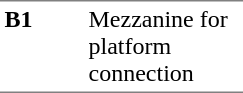<table border=0 cellspacing=0 cellpadding=3>
<tr>
<td style="border-bottom:solid 1px gray;border-top:solid 1px gray;" width=50 valign=top><strong>B1</strong></td>
<td style="border-top:solid 1px gray;border-bottom:solid 1px gray;" width=100 valign=top>Mezzanine for platform connection</td>
</tr>
</table>
